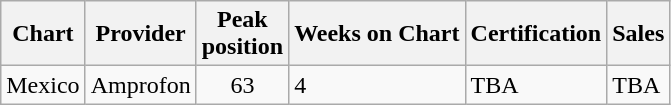<table class="wikitable">
<tr>
<th>Chart</th>
<th>Provider</th>
<th>Peak <br>position</th>
<th>Weeks on Chart</th>
<th>Certification</th>
<th>Sales</th>
</tr>
<tr>
<td>Mexico</td>
<td>Amprofon</td>
<td align="center">63</td>
<td>4</td>
<td>TBA</td>
<td>TBA</td>
</tr>
</table>
